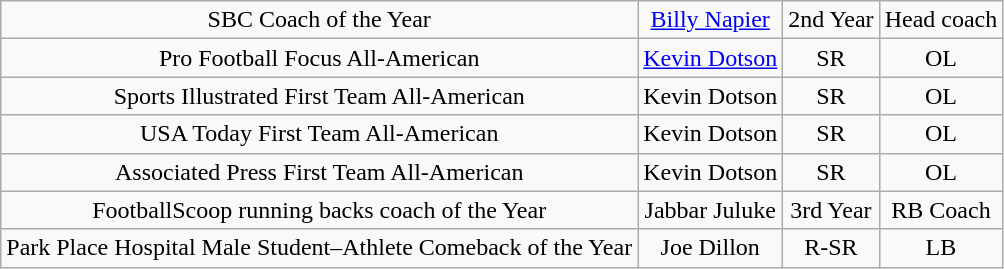<table class="wikitable" style="text-align:center">
<tr>
<td>SBC Coach of the Year</td>
<td><a href='#'>Billy Napier</a></td>
<td>2nd Year</td>
<td>Head coach</td>
</tr>
<tr>
<td>Pro Football Focus All-American</td>
<td><a href='#'>Kevin Dotson</a></td>
<td>SR</td>
<td>OL</td>
</tr>
<tr>
<td>Sports Illustrated First Team All-American</td>
<td>Kevin Dotson</td>
<td>SR</td>
<td>OL</td>
</tr>
<tr>
<td>USA Today First Team All-American</td>
<td>Kevin Dotson</td>
<td>SR</td>
<td>OL</td>
</tr>
<tr>
<td>Associated Press First Team All-American</td>
<td>Kevin Dotson</td>
<td>SR</td>
<td>OL</td>
</tr>
<tr>
<td>FootballScoop running backs coach of the Year</td>
<td>Jabbar Juluke</td>
<td>3rd Year</td>
<td>RB Coach</td>
</tr>
<tr>
<td>Park Place Hospital Male Student–Athlete Comeback of the Year</td>
<td>Joe Dillon</td>
<td>R-SR</td>
<td>LB</td>
</tr>
</table>
